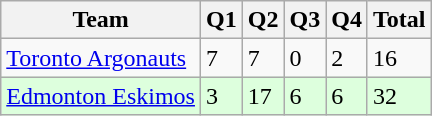<table class="wikitable">
<tr>
<th>Team</th>
<th>Q1</th>
<th>Q2</th>
<th>Q3</th>
<th>Q4</th>
<th>Total</th>
</tr>
<tr>
<td><a href='#'>Toronto Argonauts</a></td>
<td>7</td>
<td>7</td>
<td>0</td>
<td>2</td>
<td>16</td>
</tr>
<tr style="background-color:#ddffdd">
<td><a href='#'>Edmonton Eskimos</a></td>
<td>3</td>
<td>17</td>
<td>6</td>
<td>6</td>
<td>32</td>
</tr>
</table>
